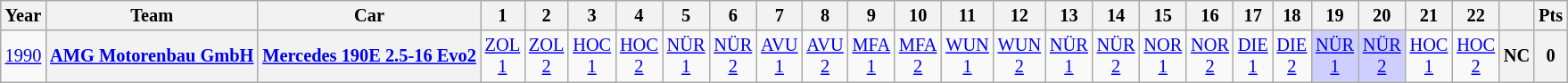<table class="wikitable" border="1" style="text-align:center; font-size:85%;">
<tr>
<th>Year</th>
<th>Team</th>
<th>Car</th>
<th>1</th>
<th>2</th>
<th>3</th>
<th>4</th>
<th>5</th>
<th>6</th>
<th>7</th>
<th>8</th>
<th>9</th>
<th>10</th>
<th>11</th>
<th>12</th>
<th>13</th>
<th>14</th>
<th>15</th>
<th>16</th>
<th>17</th>
<th>18</th>
<th>19</th>
<th>20</th>
<th>21</th>
<th>22</th>
<th></th>
<th>Pts</th>
</tr>
<tr>
<td><a href='#'>1990</a></td>
<th nowrap><a href='#'>AMG Motorenbau GmbH</a></th>
<th nowrap><a href='#'>Mercedes 190E 2.5-16 Evo2</a></th>
<td><a href='#'>ZOL<br>1</a></td>
<td><a href='#'>ZOL<br>2</a></td>
<td><a href='#'>HOC<br>1</a></td>
<td><a href='#'>HOC<br>2</a></td>
<td><a href='#'>NÜR<br>1</a></td>
<td><a href='#'>NÜR<br>2</a></td>
<td><a href='#'>AVU<br>1</a></td>
<td><a href='#'>AVU<br>2</a></td>
<td><a href='#'>MFA<br>1</a></td>
<td><a href='#'>MFA<br>2</a></td>
<td><a href='#'>WUN<br>1</a></td>
<td><a href='#'>WUN<br>2</a></td>
<td><a href='#'>NÜR<br>1</a></td>
<td><a href='#'>NÜR<br>2</a></td>
<td><a href='#'>NOR<br>1</a></td>
<td><a href='#'>NOR<br>2</a></td>
<td><a href='#'>DIE<br>1</a></td>
<td><a href='#'>DIE<br>2</a></td>
<td style="background:#CFCFFF;"><a href='#'>NÜR<br>1</a><br></td>
<td style="background:#CFCFFF;"><a href='#'>NÜR<br>2</a><br></td>
<td><a href='#'>HOC<br>1</a></td>
<td><a href='#'>HOC<br>2</a></td>
<th>NC</th>
<th>0</th>
</tr>
</table>
